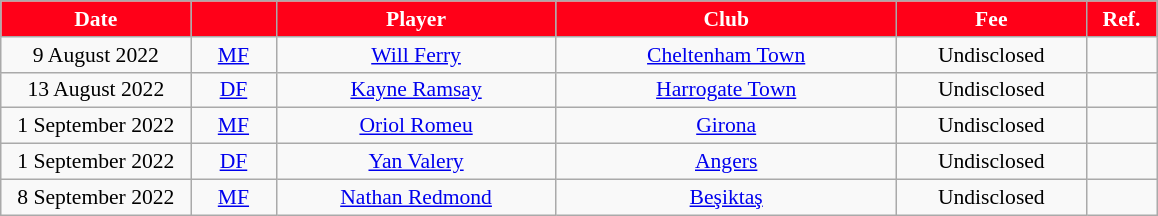<table class="wikitable" style="text-align:center; font-size:90%; ">
<tr>
<th style="background:#FF0018; color:#FFFFFF; width:120px;">Date</th>
<th style="background:#FF0018; color:#FFFFFF; width:50px;"></th>
<th style="background:#FF0018; color:#FFFFFF; width:180px;">Player</th>
<th style="background:#FF0018; color:#FFFFFF; width:220px;">Club</th>
<th style="background:#FF0018; color:#FFFFFF; width:120px;">Fee</th>
<th style="background:#FF0018; color:#FFFFFF; width:40px;">Ref.</th>
</tr>
<tr>
<td>9 August 2022</td>
<td><a href='#'>MF</a></td>
<td> <a href='#'>Will Ferry</a></td>
<td> <a href='#'>Cheltenham Town</a></td>
<td>Undisclosed</td>
<td></td>
</tr>
<tr>
<td>13 August 2022</td>
<td><a href='#'>DF</a></td>
<td> <a href='#'>Kayne Ramsay</a></td>
<td> <a href='#'>Harrogate Town</a></td>
<td>Undisclosed</td>
<td></td>
</tr>
<tr>
<td>1 September 2022</td>
<td><a href='#'>MF</a></td>
<td> <a href='#'>Oriol Romeu</a></td>
<td> <a href='#'>Girona</a></td>
<td>Undisclosed</td>
<td></td>
</tr>
<tr>
<td>1 September 2022</td>
<td><a href='#'>DF</a></td>
<td> <a href='#'>Yan Valery</a></td>
<td> <a href='#'>Angers</a></td>
<td>Undisclosed</td>
<td></td>
</tr>
<tr>
<td>8 September 2022</td>
<td><a href='#'>MF</a></td>
<td> <a href='#'>Nathan Redmond</a></td>
<td> <a href='#'>Beşiktaş</a></td>
<td>Undisclosed</td>
<td></td>
</tr>
</table>
